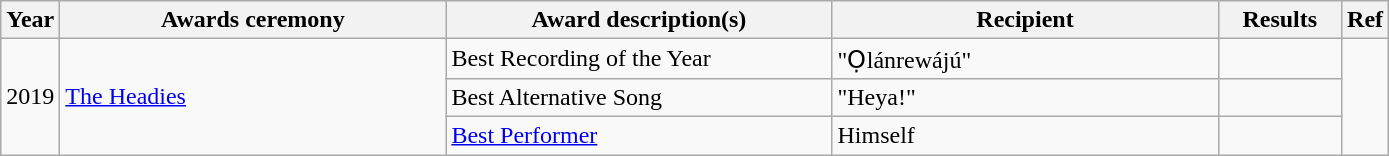<table class="wikitable">
<tr>
<th>Year</th>
<th style="width:250px;">Awards ceremony</th>
<th style="width:250px;">Award description(s)</th>
<th style="width:250px;">Recipient</th>
<th style="width:75px;">Results</th>
<th>Ref</th>
</tr>
<tr>
<td rowspan="3">2019</td>
<td rowspan="3"><a href='#'>The Headies</a></td>
<td>Best Recording of the Year</td>
<td>"Ọlánrewájú"</td>
<td></td>
<td style="text-align:center;" rowspan="3"></td>
</tr>
<tr>
<td>Best Alternative Song</td>
<td>"Heya!"</td>
<td></td>
</tr>
<tr>
<td><a href='#'>Best Performer</a></td>
<td>Himself</td>
<td></td>
</tr>
</table>
